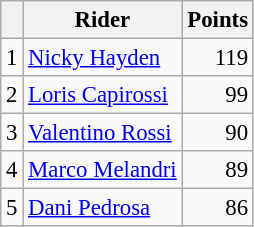<table class="wikitable" style="font-size: 95%;">
<tr>
<th></th>
<th>Rider</th>
<th>Points</th>
</tr>
<tr>
<td align=center>1</td>
<td> <a href='#'>Nicky Hayden</a></td>
<td align=right>119</td>
</tr>
<tr>
<td align=center>2</td>
<td> <a href='#'>Loris Capirossi</a></td>
<td align=right>99</td>
</tr>
<tr>
<td align=center>3</td>
<td> <a href='#'>Valentino Rossi</a></td>
<td align=right>90</td>
</tr>
<tr>
<td align=center>4</td>
<td> <a href='#'>Marco Melandri</a></td>
<td align=right>89</td>
</tr>
<tr>
<td align=center>5</td>
<td> <a href='#'>Dani Pedrosa</a></td>
<td align=right>86</td>
</tr>
</table>
